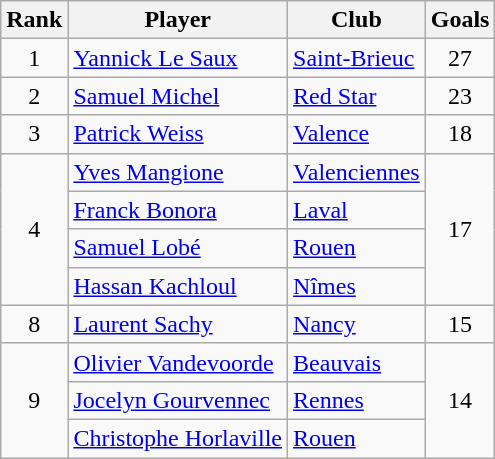<table class="wikitable" style="text-align:center">
<tr>
<th>Rank</th>
<th>Player</th>
<th>Club</th>
<th>Goals</th>
</tr>
<tr>
<td>1</td>
<td align="left"> <a href='#'>Yannick Le Saux</a></td>
<td align="left"><a href='#'>Saint-Brieuc</a></td>
<td>27</td>
</tr>
<tr>
<td>2</td>
<td align="left"> <a href='#'>Samuel Michel</a></td>
<td align="left"><a href='#'>Red Star</a></td>
<td>23</td>
</tr>
<tr>
<td>3</td>
<td align="left"> <a href='#'>Patrick Weiss</a></td>
<td align="left"><a href='#'>Valence</a></td>
<td>18</td>
</tr>
<tr>
<td rowspan="4">4</td>
<td align="left"> <a href='#'>Yves Mangione</a></td>
<td align="left"><a href='#'>Valenciennes</a></td>
<td rowspan="4">17</td>
</tr>
<tr>
<td align="left"> <a href='#'>Franck Bonora</a></td>
<td align="left"><a href='#'>Laval</a></td>
</tr>
<tr>
<td align="left"> <a href='#'>Samuel Lobé</a></td>
<td align="left"><a href='#'>Rouen</a></td>
</tr>
<tr>
<td align="left"> <a href='#'>Hassan Kachloul</a></td>
<td align="left"><a href='#'>Nîmes</a></td>
</tr>
<tr>
<td>8</td>
<td align="left"> <a href='#'>Laurent Sachy</a></td>
<td align="left"><a href='#'>Nancy</a></td>
<td>15</td>
</tr>
<tr>
<td rowspan="3">9</td>
<td align="left"> <a href='#'>Olivier Vandevoorde</a></td>
<td align="left"><a href='#'>Beauvais</a></td>
<td rowspan="3">14</td>
</tr>
<tr>
<td align="left"> <a href='#'>Jocelyn Gourvennec</a></td>
<td align="left"><a href='#'>Rennes</a></td>
</tr>
<tr>
<td align="left"> <a href='#'>Christophe Horlaville</a></td>
<td align="left"><a href='#'>Rouen</a></td>
</tr>
</table>
